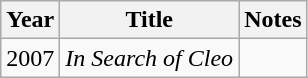<table class="wikitable">
<tr>
<th>Year</th>
<th>Title</th>
<th>Notes</th>
</tr>
<tr>
<td>2007</td>
<td><em>In Search of Cleo</em></td>
<td></td>
</tr>
</table>
